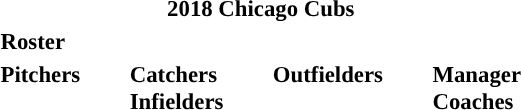<table class="toccolours" style="font-size: 95%;">
<tr>
<th colspan="10">2018 Chicago Cubs</th>
</tr>
<tr>
<td colspan="10"><strong>Roster</strong></td>
</tr>
<tr>
<td valign="top"><strong>Pitchers</strong><br>




























</td>
<td width="25px"></td>
<td valign="top"><strong>Catchers</strong><br>



<strong>Infielders</strong>








</td>
<td width="25px"></td>
<td valign="top"><strong>Outfielders</strong><br>





</td>
<td width="25px"></td>
<td valign="top"><strong>Manager</strong><br>
<strong>Coaches</strong>
 
 
 
 
 
 
 
 
 </td>
</tr>
</table>
